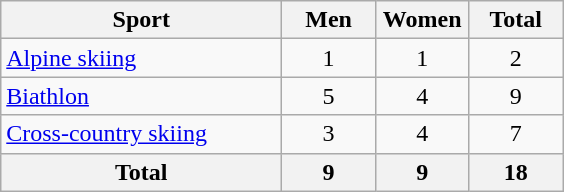<table class="wikitable sortable" style="text-align:center">
<tr>
<th width=180>Sport</th>
<th width=55>Men</th>
<th width=55>Women</th>
<th width=55>Total</th>
</tr>
<tr>
<td align=left><a href='#'>Alpine skiing</a></td>
<td>1</td>
<td>1</td>
<td>2</td>
</tr>
<tr>
<td align=left><a href='#'>Biathlon</a></td>
<td>5</td>
<td>4</td>
<td>9</td>
</tr>
<tr>
<td align=left><a href='#'>Cross-country skiing</a></td>
<td>3</td>
<td>4</td>
<td>7</td>
</tr>
<tr>
<th>Total</th>
<th>9</th>
<th>9</th>
<th>18</th>
</tr>
</table>
